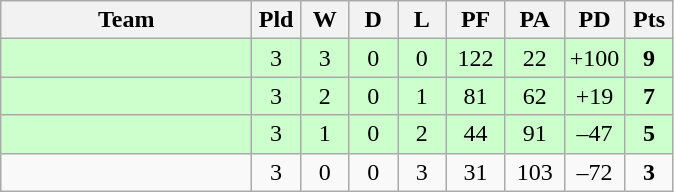<table class="wikitable" style="text-align:center;">
<tr>
<th width="160">Team</th>
<th width="25" abbr="Played">Pld</th>
<th width="25" abbr="Won">W</th>
<th width="25" abbr="Drawn">D</th>
<th width="25" abbr="Lost">L</th>
<th width="32" abbr="Points for">PF</th>
<th width="32" abbr="Points against">PA</th>
<th width="32" abbr="Points difference">PD</th>
<th width="25" abbr="Points">Pts</th>
</tr>
<tr bgcolor="ccffcc">
<td align="left"></td>
<td>3</td>
<td>3</td>
<td>0</td>
<td>0</td>
<td>122</td>
<td>22</td>
<td>+100</td>
<td><strong>9</strong></td>
</tr>
<tr bgcolor="ccffcc">
<td align="left"></td>
<td>3</td>
<td>2</td>
<td>0</td>
<td>1</td>
<td>81</td>
<td>62</td>
<td>+19</td>
<td><strong>7</strong></td>
</tr>
<tr bgcolor="ccffcc">
<td align="left"></td>
<td>3</td>
<td>1</td>
<td>0</td>
<td>2</td>
<td>44</td>
<td>91</td>
<td>–47</td>
<td><strong>5</strong></td>
</tr>
<tr>
<td align="left"></td>
<td>3</td>
<td>0</td>
<td>0</td>
<td>3</td>
<td>31</td>
<td>103</td>
<td>–72</td>
<td><strong>3</strong></td>
</tr>
</table>
